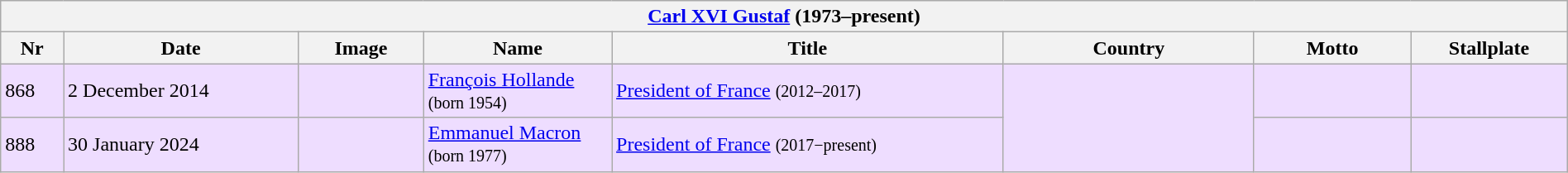<table class="wikitable" width=100%>
<tr>
<th colspan=8><a href='#'>Carl XVI Gustaf</a> (1973–present)</th>
</tr>
<tr>
<th width=4%>Nr</th>
<th width=15%>Date</th>
<th width=8%>Image</th>
<th width=12%>Name</th>
<th>Title</th>
<th width=16%>Country</th>
<th width=10%>Motto</th>
<th width=10%>Stallplate</th>
</tr>
<tr bgcolor="#EEDDFF">
<td>868</td>
<td>2 December 2014</td>
<td></td>
<td><a href='#'>François Hollande</a><br><small>(born 1954)</small></td>
<td><a href='#'>President of France</a> <small>(2012–2017)</small></td>
<td rowspan="2"></td>
<td></td>
<td></td>
</tr>
<tr bgcolor="#EEDDFF">
<td>888</td>
<td>30 January 2024</td>
<td></td>
<td><a href='#'>Emmanuel Macron</a><br><small>(born 1977)</small></td>
<td><a href='#'>President of France</a> <small>(2017−present)</small></td>
<td></td>
<td></td>
</tr>
</table>
